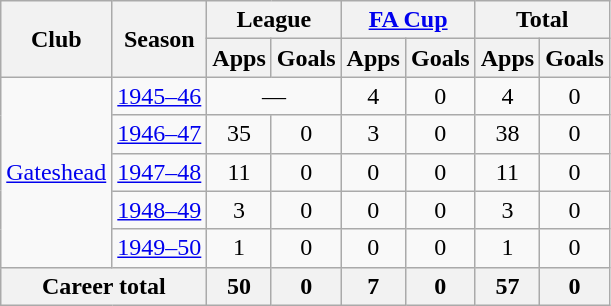<table class="wikitable" style="text-align:center">
<tr>
<th rowspan="2">Club</th>
<th rowspan="2">Season</th>
<th colspan="2">League</th>
<th colspan="2"><a href='#'>FA Cup</a></th>
<th colspan="2">Total</th>
</tr>
<tr>
<th>Apps</th>
<th>Goals</th>
<th>Apps</th>
<th>Goals</th>
<th>Apps</th>
<th>Goals</th>
</tr>
<tr>
<td rowspan="5"><a href='#'>Gateshead</a></td>
<td><a href='#'>1945–46</a></td>
<td colspan="2">—</td>
<td>4</td>
<td>0</td>
<td>4</td>
<td>0</td>
</tr>
<tr>
<td><a href='#'>1946–47</a></td>
<td>35</td>
<td>0</td>
<td>3</td>
<td>0</td>
<td>38</td>
<td>0</td>
</tr>
<tr>
<td><a href='#'>1947–48</a></td>
<td>11</td>
<td>0</td>
<td>0</td>
<td>0</td>
<td>11</td>
<td>0</td>
</tr>
<tr>
<td><a href='#'>1948–49</a></td>
<td>3</td>
<td>0</td>
<td>0</td>
<td>0</td>
<td>3</td>
<td>0</td>
</tr>
<tr>
<td><a href='#'>1949–50</a></td>
<td>1</td>
<td>0</td>
<td>0</td>
<td>0</td>
<td>1</td>
<td>0</td>
</tr>
<tr>
<th colspan="2">Career total</th>
<th>50</th>
<th>0</th>
<th>7</th>
<th>0</th>
<th>57</th>
<th>0</th>
</tr>
</table>
